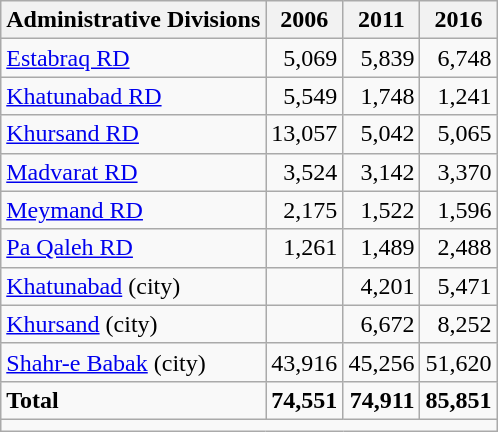<table class="wikitable">
<tr>
<th>Administrative Divisions</th>
<th>2006</th>
<th>2011</th>
<th>2016</th>
</tr>
<tr>
<td><a href='#'>Estabraq RD</a></td>
<td style="text-align: right;">5,069</td>
<td style="text-align: right;">5,839</td>
<td style="text-align: right;">6,748</td>
</tr>
<tr>
<td><a href='#'>Khatunabad RD</a></td>
<td style="text-align: right;">5,549</td>
<td style="text-align: right;">1,748</td>
<td style="text-align: right;">1,241</td>
</tr>
<tr>
<td><a href='#'>Khursand RD</a></td>
<td style="text-align: right;">13,057</td>
<td style="text-align: right;">5,042</td>
<td style="text-align: right;">5,065</td>
</tr>
<tr>
<td><a href='#'>Madvarat RD</a></td>
<td style="text-align: right;">3,524</td>
<td style="text-align: right;">3,142</td>
<td style="text-align: right;">3,370</td>
</tr>
<tr>
<td><a href='#'>Meymand RD</a></td>
<td style="text-align: right;">2,175</td>
<td style="text-align: right;">1,522</td>
<td style="text-align: right;">1,596</td>
</tr>
<tr>
<td><a href='#'>Pa Qaleh RD</a></td>
<td style="text-align: right;">1,261</td>
<td style="text-align: right;">1,489</td>
<td style="text-align: right;">2,488</td>
</tr>
<tr>
<td><a href='#'>Khatunabad</a> (city)</td>
<td style="text-align: right;"></td>
<td style="text-align: right;">4,201</td>
<td style="text-align: right;">5,471</td>
</tr>
<tr>
<td><a href='#'>Khursand</a> (city)</td>
<td style="text-align: right;"></td>
<td style="text-align: right;">6,672</td>
<td style="text-align: right;">8,252</td>
</tr>
<tr>
<td><a href='#'>Shahr-e Babak</a> (city)</td>
<td style="text-align: right;">43,916</td>
<td style="text-align: right;">45,256</td>
<td style="text-align: right;">51,620</td>
</tr>
<tr>
<td><strong>Total</strong></td>
<td style="text-align: right;"><strong>74,551</strong></td>
<td style="text-align: right;"><strong>74,911</strong></td>
<td style="text-align: right;"><strong>85,851</strong></td>
</tr>
<tr>
<td colspan=4></td>
</tr>
</table>
